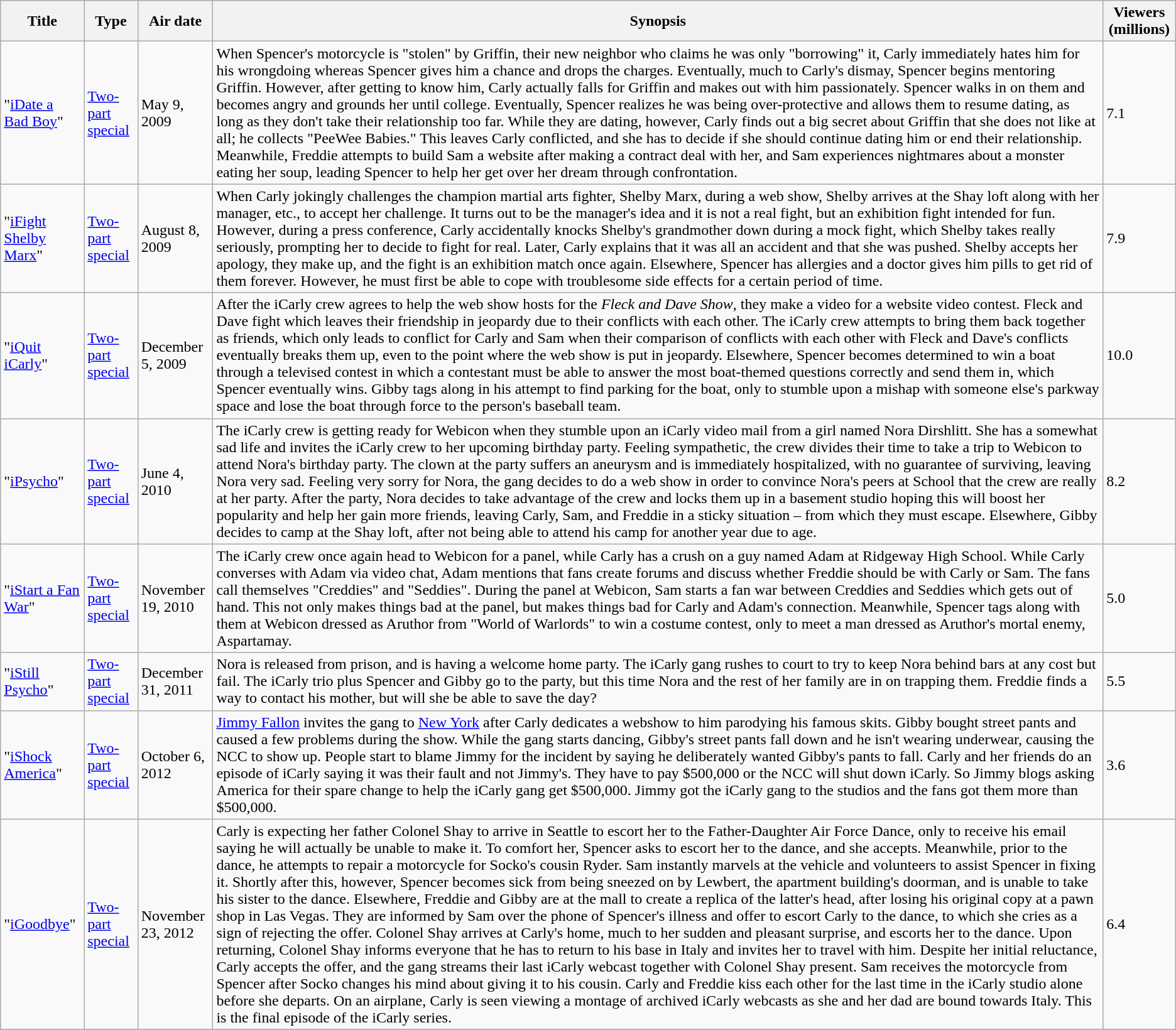<table class="wikitable">
<tr>
<th>Title</th>
<th>Type</th>
<th>Air date</th>
<th>Synopsis</th>
<th>Viewers (millions)</th>
</tr>
<tr>
<td>"<a href='#'>iDate a Bad Boy</a>"</td>
<td><a href='#'>Two-part special</a></td>
<td>May 9, 2009</td>
<td>When Spencer's motorcycle is "stolen" by Griffin, their new neighbor who claims he was only "borrowing" it, Carly immediately hates him for his wrongdoing whereas Spencer gives him a chance and drops the charges. Eventually, much to Carly's dismay, Spencer begins mentoring Griffin. However, after getting to know him, Carly actually falls for Griffin and makes out with him passionately. Spencer walks in on them and becomes angry and grounds her until college. Eventually, Spencer realizes he was being over-protective and allows them to resume dating, as long as they don't take their relationship too far. While they are dating, however, Carly finds out a big secret about Griffin that she does not like at all; he collects "PeeWee Babies." This leaves Carly conflicted, and she has to decide if she should continue dating him or end their relationship. Meanwhile, Freddie attempts to build Sam a website after making a contract deal with her, and Sam experiences nightmares about a monster eating her soup, leading Spencer to help her get over her dream through confrontation.</td>
<td>7.1</td>
</tr>
<tr>
<td>"<a href='#'>iFight Shelby Marx</a>"</td>
<td><a href='#'>Two-part special</a></td>
<td>August 8, 2009</td>
<td>When Carly jokingly challenges the champion martial arts fighter, Shelby Marx, during a web show, Shelby arrives at the Shay loft along with her manager, etc., to accept her challenge. It turns out to be the manager's idea and it is not a real fight, but an exhibition fight intended for fun. However, during a press conference, Carly accidentally knocks Shelby's grandmother down during a mock fight, which Shelby takes really seriously, prompting her to decide to fight for real. Later, Carly explains that it was all an accident and that she was pushed. Shelby accepts her apology, they make up, and the fight is an exhibition match once again. Elsewhere, Spencer has allergies and a doctor gives him pills to get rid of them forever. However, he must first be able to cope with troublesome side effects for a certain period of time.</td>
<td>7.9</td>
</tr>
<tr>
<td>"<a href='#'>iQuit iCarly</a>"</td>
<td><a href='#'>Two-part special</a></td>
<td>December 5, 2009</td>
<td>After the iCarly crew agrees to help the web show hosts for the <em>Fleck and Dave Show</em>, they make a video for a website video contest. Fleck and Dave fight which leaves their friendship in jeopardy due to their conflicts with each other. The iCarly crew attempts to bring them back together as friends, which only leads to conflict for Carly and Sam when their comparison of conflicts with each other with Fleck and Dave's conflicts eventually breaks them up, even to the point where the web show is put in jeopardy. Elsewhere, Spencer becomes determined to win a boat through a televised contest in which a contestant must be able to answer the most boat-themed questions correctly and send them in, which Spencer eventually wins. Gibby tags along in his attempt to find parking for the boat, only to stumble upon a mishap with someone else's parkway space and lose the boat through force to the person's baseball team.</td>
<td>10.0</td>
</tr>
<tr>
<td>"<a href='#'>iPsycho</a>"</td>
<td><a href='#'>Two-part special</a></td>
<td>June 4, 2010</td>
<td>The iCarly crew is getting ready for Webicon when they stumble upon an iCarly video mail from a girl named Nora Dirshlitt. She has a somewhat sad life and invites the iCarly crew to her upcoming birthday party. Feeling sympathetic, the crew divides their time to take a trip to Webicon to attend Nora's birthday party. The clown at the party suffers an aneurysm and is immediately hospitalized, with no guarantee of surviving, leaving Nora very sad. Feeling very sorry for Nora, the gang decides to do a web show in order to convince Nora's peers at School that the crew are really at her party. After the party, Nora decides to take advantage of the crew and locks them up in a basement studio hoping this will boost her popularity and help her gain more friends, leaving Carly, Sam, and Freddie in a sticky situation – from which they must escape. Elsewhere, Gibby decides to camp at the Shay loft, after not being able to attend his camp for another year due to age.</td>
<td>8.2</td>
</tr>
<tr>
<td>"<a href='#'>iStart a Fan War</a>"</td>
<td><a href='#'>Two-part special</a></td>
<td>November 19, 2010</td>
<td>The iCarly crew once again head to Webicon for a panel, while Carly has a crush on a guy named Adam at Ridgeway High School. While Carly converses with Adam via video chat, Adam mentions that fans create forums and discuss whether Freddie should be with Carly or Sam. The fans call themselves "Creddies" and "Seddies". During the panel at Webicon, Sam starts a fan war between Creddies and Seddies which gets out of hand. This not only makes things bad at the panel, but makes things bad for Carly and Adam's connection. Meanwhile, Spencer tags along with them at Webicon dressed as Aruthor from "World of Warlords" to win a costume contest, only to meet a man dressed as Aruthor's mortal enemy, Aspartamay.</td>
<td>5.0</td>
</tr>
<tr>
<td>"<a href='#'>iStill Psycho</a>"</td>
<td><a href='#'>Two-part special</a></td>
<td>December 31, 2011</td>
<td>Nora is released from prison, and is having a welcome home party. The iCarly gang rushes to court to try to keep Nora behind bars at any cost but fail. The iCarly trio plus Spencer and Gibby go to the party, but this time Nora and the rest of her family are in on trapping them. Freddie finds a way to contact his mother, but will she be able to save the day?</td>
<td>5.5</td>
</tr>
<tr>
<td>"<a href='#'>iShock America</a>"</td>
<td><a href='#'>Two-part special</a></td>
<td>October 6, 2012</td>
<td><a href='#'>Jimmy Fallon</a> invites the gang to <a href='#'>New York</a> after Carly dedicates a webshow to him parodying his famous skits. Gibby bought street pants and caused a few problems during the show. While the gang starts dancing, Gibby's street pants fall down and he isn't wearing underwear, causing the NCC to show up. People start to blame Jimmy for the incident by saying he deliberately wanted Gibby's pants to fall. Carly and her friends do an episode of iCarly saying it was their fault and not Jimmy's. They have to pay $500,000 or the NCC will shut down iCarly. So Jimmy blogs asking America for their spare change to help the iCarly gang get $500,000. Jimmy got the iCarly gang to the studios and the fans got them more than $500,000.</td>
<td>3.6</td>
</tr>
<tr>
<td>"<a href='#'>iGoodbye</a>"</td>
<td><a href='#'>Two-part special</a></td>
<td>November 23, 2012</td>
<td>Carly is expecting her father Colonel Shay to arrive in Seattle to escort her to the Father-Daughter Air Force Dance, only to receive his email saying he will actually be unable to make it. To comfort her, Spencer asks to escort her to the dance, and she accepts. Meanwhile, prior to the dance, he attempts to repair a motorcycle for Socko's cousin Ryder. Sam instantly marvels at the vehicle and volunteers to assist Spencer in fixing it. Shortly after this, however, Spencer becomes sick from being sneezed on by Lewbert, the apartment building's doorman, and is unable to take his sister to the dance. Elsewhere, Freddie and Gibby are at the mall to create a replica of the latter's head, after losing his original copy at a pawn shop in Las Vegas. They are informed by Sam over the phone of Spencer's illness and offer to escort Carly to the dance, to which she cries as a sign of rejecting the offer. Colonel Shay arrives at Carly's home, much to her sudden and pleasant surprise, and escorts her to the dance. Upon returning, Colonel Shay informs everyone that he has to return to his base in Italy and invites her to travel with him. Despite her initial reluctance, Carly accepts the offer, and the gang streams their last iCarly webcast together with Colonel Shay present. Sam receives the motorcycle from Spencer after Socko changes his mind about giving it to his cousin. Carly and Freddie kiss each other for the last time in the iCarly studio alone before she departs. On an airplane, Carly is seen viewing a montage of archived iCarly webcasts as she and her dad are bound towards Italy. This is the final episode of the iCarly series.</td>
<td>6.4</td>
</tr>
<tr>
</tr>
</table>
